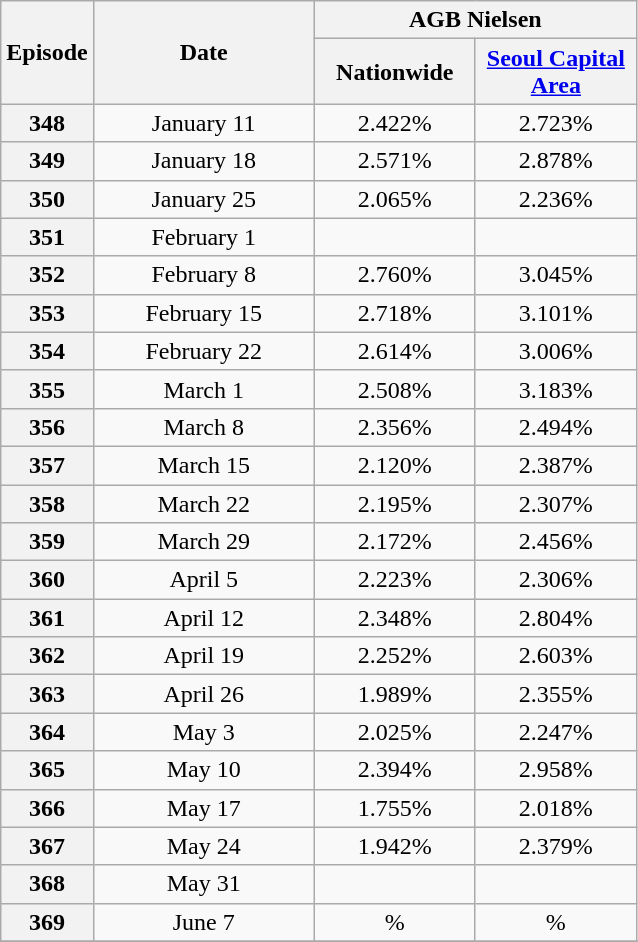<table Class="wikitable sortable" style="text-align:center">
<tr>
<th rowspan=2>Episode</th>
<th rowspan=2 style="width:140px;">Date</th>
<th colspan=2 style="width:110px;">AGB Nielsen<br></th>
</tr>
<tr>
<th width=100>Nationwide</th>
<th width=100><a href='#'>Seoul Capital Area</a></th>
</tr>
<tr>
<th>348</th>
<td>January 11</td>
<td>2.422%</td>
<td>2.723%</td>
</tr>
<tr>
<th>349</th>
<td>January 18</td>
<td>2.571%</td>
<td>2.878%</td>
</tr>
<tr>
<th>350</th>
<td>January 25</td>
<td>2.065%</td>
<td>2.236%</td>
</tr>
<tr>
<th>351</th>
<td>February 1</td>
<td></td>
<td></td>
</tr>
<tr>
<th>352</th>
<td>February 8</td>
<td>2.760%</td>
<td>3.045%</td>
</tr>
<tr>
<th>353</th>
<td>February 15</td>
<td>2.718%</td>
<td>3.101%</td>
</tr>
<tr>
<th>354</th>
<td>February 22</td>
<td>2.614%</td>
<td>3.006%</td>
</tr>
<tr>
<th>355</th>
<td>March 1</td>
<td>2.508%</td>
<td>3.183%</td>
</tr>
<tr>
<th>356</th>
<td>March 8</td>
<td>2.356%</td>
<td>2.494%</td>
</tr>
<tr>
<th>357</th>
<td>March 15</td>
<td>2.120%</td>
<td>2.387%</td>
</tr>
<tr>
<th>358</th>
<td>March 22</td>
<td>2.195%</td>
<td>2.307%</td>
</tr>
<tr>
<th>359</th>
<td>March 29</td>
<td>2.172%</td>
<td>2.456%</td>
</tr>
<tr>
<th>360</th>
<td>April 5</td>
<td>2.223%</td>
<td>2.306%</td>
</tr>
<tr>
<th>361</th>
<td>April 12</td>
<td>2.348%</td>
<td>2.804%</td>
</tr>
<tr>
<th>362</th>
<td>April 19</td>
<td>2.252%</td>
<td>2.603%</td>
</tr>
<tr>
<th>363</th>
<td>April 26</td>
<td>1.989%</td>
<td>2.355%</td>
</tr>
<tr>
<th>364</th>
<td>May 3</td>
<td>2.025%</td>
<td>2.247%</td>
</tr>
<tr>
<th>365</th>
<td>May 10</td>
<td>2.394%</td>
<td>2.958%</td>
</tr>
<tr>
<th>366</th>
<td>May 17</td>
<td>1.755%</td>
<td>2.018%</td>
</tr>
<tr>
<th>367</th>
<td>May 24</td>
<td>1.942%</td>
<td>2.379%</td>
</tr>
<tr>
<th>368</th>
<td>May 31</td>
<td></td>
<td></td>
</tr>
<tr>
<th>369</th>
<td>June 7</td>
<td>%</td>
<td>%</td>
</tr>
<tr>
</tr>
</table>
